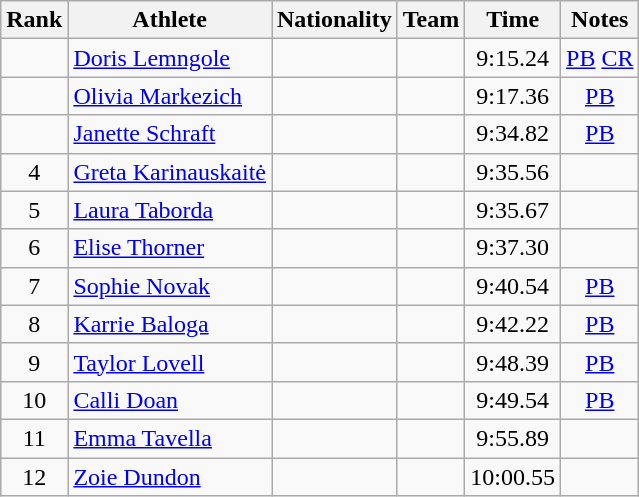<table class="wikitable sortable plainrowheaders" style="text-align:center">
<tr>
<th scope="col">Rank</th>
<th scope="col">Athlete</th>
<th scope="col">Nationality</th>
<th scope="col">Team</th>
<th scope="col">Time</th>
<th scope="col">Notes</th>
</tr>
<tr>
<td></td>
<td align=left><a href='#'>Doris Lemngole</a></td>
<td align=left></td>
<td></td>
<td>9:15.24</td>
<td><a href='#'><abbr>PB</abbr></a> <a href='#'>CR</a></td>
</tr>
<tr>
<td></td>
<td align=left><a href='#'>Olivia Markezich</a></td>
<td align=left></td>
<td></td>
<td>9:17.36</td>
<td><a href='#'><abbr>PB</abbr></a></td>
</tr>
<tr>
<td></td>
<td align=left><a href='#'>Janette Schraft</a></td>
<td align=left></td>
<td></td>
<td>9:34.82</td>
<td><a href='#'><abbr>PB</abbr></a></td>
</tr>
<tr>
<td>4</td>
<td align=left><a href='#'>Greta Karinauskaitė</a></td>
<td align=left></td>
<td></td>
<td>9:35.56</td>
<td></td>
</tr>
<tr>
<td>5</td>
<td align=left><a href='#'>Laura Taborda</a></td>
<td align=left></td>
<td></td>
<td>9:35.67</td>
<td></td>
</tr>
<tr>
<td>6</td>
<td align=left><a href='#'>Elise Thorner</a></td>
<td align=left></td>
<td></td>
<td>9:37.30</td>
<td></td>
</tr>
<tr>
<td>7</td>
<td align=left><a href='#'>Sophie Novak</a></td>
<td align=left></td>
<td></td>
<td>9:40.54</td>
<td><a href='#'><abbr>PB</abbr></a></td>
</tr>
<tr>
<td>8</td>
<td align=left><a href='#'>Karrie Baloga</a></td>
<td align=left></td>
<td></td>
<td>9:42.22</td>
<td><a href='#'><abbr>PB</abbr></a></td>
</tr>
<tr>
<td>9</td>
<td align=left><a href='#'>Taylor Lovell</a></td>
<td align=left></td>
<td></td>
<td>9:48.39</td>
<td><a href='#'><abbr>PB</abbr></a></td>
</tr>
<tr>
<td>10</td>
<td align=left><a href='#'>Calli Doan</a></td>
<td align=left></td>
<td></td>
<td>9:49.54</td>
<td><a href='#'><abbr>PB</abbr></a></td>
</tr>
<tr>
<td>11</td>
<td align=left><a href='#'>Emma Tavella</a></td>
<td align=left></td>
<td></td>
<td>9:55.89</td>
<td></td>
</tr>
<tr>
<td>12</td>
<td align=left><a href='#'>Zoie Dundon</a></td>
<td align=left></td>
<td></td>
<td>10:00.55</td>
<td></td>
</tr>
</table>
